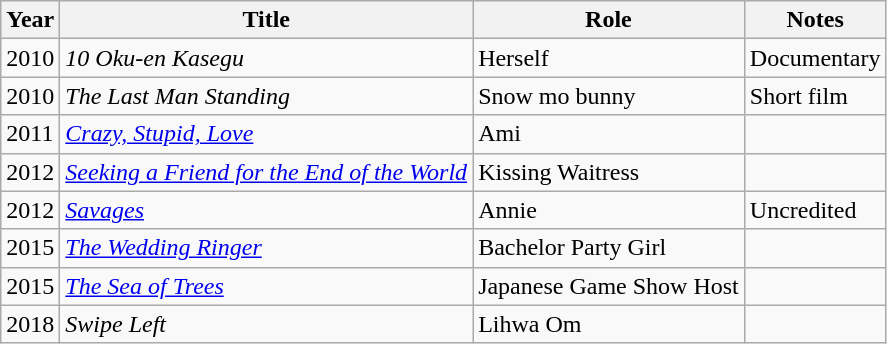<table class = "wikitable sortable">
<tr>
<th>Year</th>
<th>Title</th>
<th>Role</th>
<th>Notes</th>
</tr>
<tr>
<td>2010</td>
<td><em>10 Oku-en Kasegu</em></td>
<td>Herself</td>
<td>Documentary</td>
</tr>
<tr>
<td>2010</td>
<td><em>The Last Man Standing</em></td>
<td>Snow mo bunny</td>
<td>Short film</td>
</tr>
<tr>
<td>2011</td>
<td><em><a href='#'>Crazy, Stupid, Love</a></em></td>
<td>Ami</td>
<td></td>
</tr>
<tr>
<td>2012</td>
<td><em><a href='#'>Seeking a Friend for the End of the World</a></em></td>
<td>Kissing Waitress</td>
<td></td>
</tr>
<tr>
<td>2012</td>
<td><em><a href='#'>Savages</a></em></td>
<td>Annie</td>
<td>Uncredited</td>
</tr>
<tr>
<td>2015</td>
<td><em><a href='#'>The Wedding Ringer</a></em></td>
<td>Bachelor Party Girl</td>
<td></td>
</tr>
<tr>
<td>2015</td>
<td><em><a href='#'>The Sea of Trees</a></em></td>
<td>Japanese Game Show Host</td>
<td></td>
</tr>
<tr>
<td>2018</td>
<td><em>Swipe Left</em></td>
<td>Lihwa Om</td>
<td></td>
</tr>
</table>
